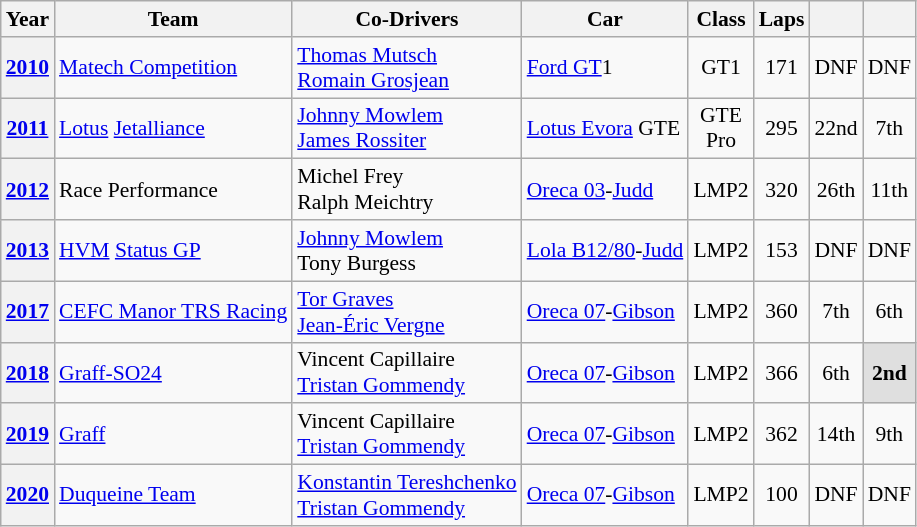<table class="wikitable" style="text-align:center; font-size:90%">
<tr>
<th>Year</th>
<th>Team</th>
<th>Co-Drivers</th>
<th>Car</th>
<th>Class</th>
<th>Laps</th>
<th></th>
<th></th>
</tr>
<tr>
<th><a href='#'>2010</a></th>
<td align="left"> <a href='#'>Matech Competition</a></td>
<td align="left"> <a href='#'>Thomas Mutsch</a><br> <a href='#'>Romain Grosjean</a></td>
<td align="left"><a href='#'>Ford GT</a>1</td>
<td>GT1</td>
<td>171</td>
<td>DNF</td>
<td>DNF</td>
</tr>
<tr>
<th><a href='#'>2011</a></th>
<td align="left"> <a href='#'>Lotus</a> <a href='#'>Jetalliance</a></td>
<td align="left"> <a href='#'>Johnny Mowlem</a><br> <a href='#'>James Rossiter</a></td>
<td align="left"><a href='#'>Lotus Evora</a> GTE</td>
<td>GTE<br>Pro</td>
<td>295</td>
<td>22nd</td>
<td>7th</td>
</tr>
<tr>
<th><a href='#'>2012</a></th>
<td align="left"> Race Performance</td>
<td align="left"> Michel Frey<br> Ralph Meichtry</td>
<td align="left"><a href='#'>Oreca 03</a>-<a href='#'>Judd</a></td>
<td>LMP2</td>
<td>320</td>
<td>26th</td>
<td>11th</td>
</tr>
<tr>
<th><a href='#'>2013</a></th>
<td align="left"> <a href='#'>HVM</a> <a href='#'>Status GP</a></td>
<td align="left"> <a href='#'>Johnny Mowlem</a><br> Tony Burgess</td>
<td align="left"><a href='#'>Lola B12/80</a>-<a href='#'>Judd</a></td>
<td>LMP2</td>
<td>153</td>
<td>DNF</td>
<td>DNF</td>
</tr>
<tr>
<th><a href='#'>2017</a></th>
<td align="left"> <a href='#'>CEFC Manor TRS Racing</a></td>
<td align="left"> <a href='#'>Tor Graves</a><br> <a href='#'>Jean-Éric Vergne</a></td>
<td align="left"><a href='#'>Oreca 07</a>-<a href='#'>Gibson</a></td>
<td>LMP2</td>
<td>360</td>
<td>7th</td>
<td>6th</td>
</tr>
<tr>
<th><a href='#'>2018</a></th>
<td align="left"> <a href='#'>Graff-SO24</a></td>
<td align="left"> Vincent Capillaire<br> <a href='#'>Tristan Gommendy</a></td>
<td align="left"><a href='#'>Oreca 07</a>-<a href='#'>Gibson</a></td>
<td>LMP2</td>
<td>366</td>
<td>6th</td>
<td style="background:#DFDFDF;"><strong>2nd</strong></td>
</tr>
<tr>
<th><a href='#'>2019</a></th>
<td align="left"> <a href='#'>Graff</a></td>
<td align="left"> Vincent Capillaire<br> <a href='#'>Tristan Gommendy</a></td>
<td align="left"><a href='#'>Oreca 07</a>-<a href='#'>Gibson</a></td>
<td>LMP2</td>
<td>362</td>
<td>14th</td>
<td>9th</td>
</tr>
<tr>
<th><a href='#'>2020</a></th>
<td align="left"> <a href='#'>Duqueine Team</a></td>
<td align="left"> <a href='#'>Konstantin Tereshchenko</a><br> <a href='#'>Tristan Gommendy</a></td>
<td align="left"><a href='#'>Oreca 07</a>-<a href='#'>Gibson</a></td>
<td>LMP2</td>
<td>100</td>
<td>DNF</td>
<td>DNF</td>
</tr>
</table>
